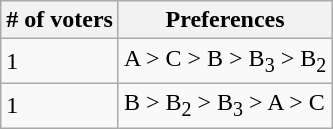<table class="wikitable">
<tr>
<th># of voters</th>
<th>Preferences</th>
</tr>
<tr>
<td>1</td>
<td>A > C > B > B<sub>3</sub> > B<sub>2</sub></td>
</tr>
<tr>
<td>1</td>
<td>B > B<sub>2</sub> > B<sub>3</sub> > A > C</td>
</tr>
</table>
